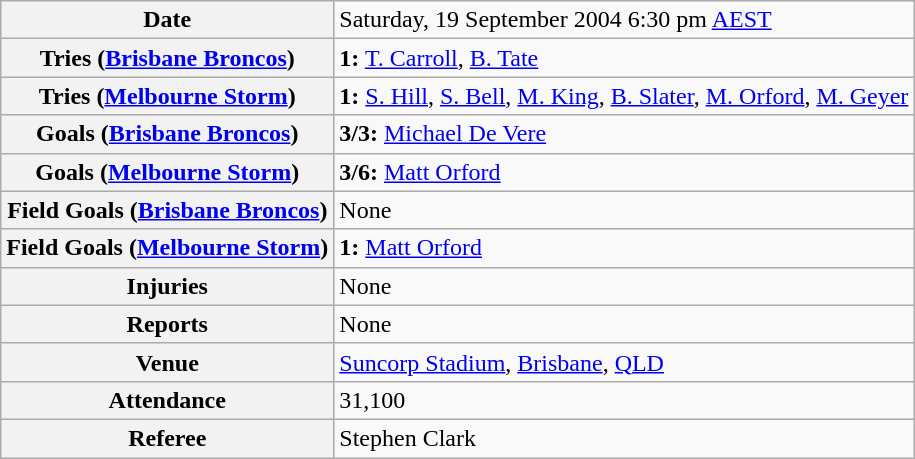<table class="wikitable">
<tr>
<th>Date</th>
<td>Saturday, 19 September 2004 6:30 pm <a href='#'>AEST</a></td>
</tr>
<tr>
<th>Tries (<a href='#'>Brisbane Broncos</a>)</th>
<td><strong>1:</strong> <a href='#'>T. Carroll</a>, <a href='#'>B. Tate</a></td>
</tr>
<tr>
<th>Tries (<a href='#'>Melbourne Storm</a>)</th>
<td><strong>1:</strong> <a href='#'>S. Hill</a>, <a href='#'>S. Bell</a>, <a href='#'>M. King</a>, <a href='#'>B. Slater</a>, <a href='#'>M. Orford</a>, <a href='#'>M. Geyer</a></td>
</tr>
<tr>
<th>Goals (<a href='#'>Brisbane Broncos</a>)</th>
<td><strong>3/3:</strong> <a href='#'>Michael De Vere</a></td>
</tr>
<tr>
<th>Goals (<a href='#'>Melbourne Storm</a>)</th>
<td><strong>3/6:</strong> <a href='#'>Matt Orford</a></td>
</tr>
<tr>
<th>Field Goals (<a href='#'>Brisbane Broncos</a>)</th>
<td>None</td>
</tr>
<tr>
<th>Field Goals (<a href='#'>Melbourne Storm</a>)</th>
<td><strong>1:</strong> <a href='#'>Matt Orford</a></td>
</tr>
<tr>
<th>Injuries</th>
<td>None</td>
</tr>
<tr>
<th>Reports</th>
<td>None</td>
</tr>
<tr>
<th>Venue</th>
<td><a href='#'>Suncorp Stadium</a>, <a href='#'>Brisbane</a>, <a href='#'>QLD</a></td>
</tr>
<tr>
<th>Attendance</th>
<td>31,100</td>
</tr>
<tr>
<th>Referee</th>
<td>Stephen Clark</td>
</tr>
</table>
